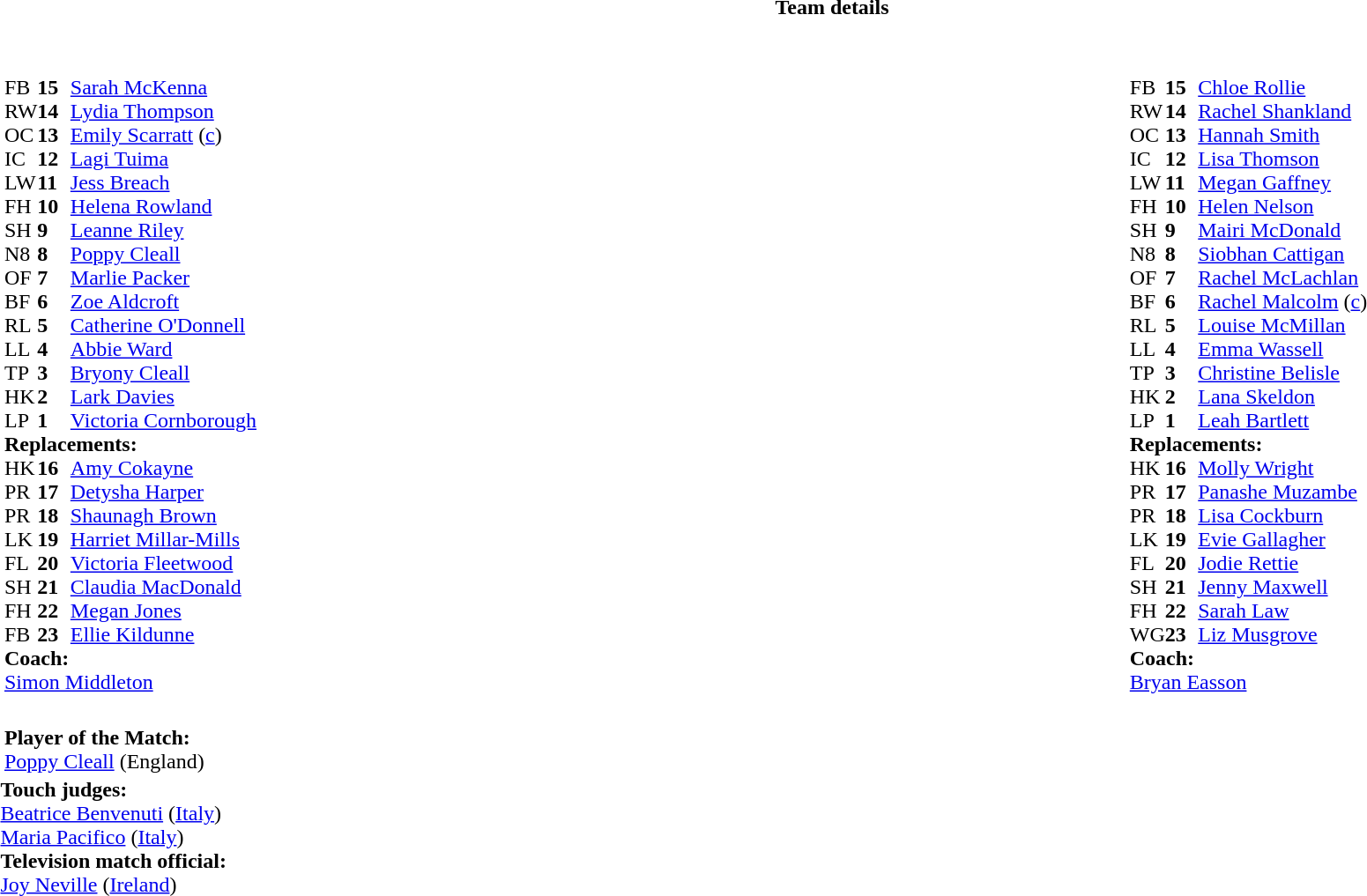<table border="0" style="width:100%" class="collapsible collapsed">
<tr>
<th>Team details</th>
</tr>
<tr>
<td><br><table style="width:100%">
<tr>
<td style="vertical-align:top;width:50%"><br><table cellspacing="0" cellpadding="0">
<tr>
<th width="25"></th>
<th width="25"></th>
</tr>
<tr>
<td style="vertical-align:top;width:0%"></td>
</tr>
<tr>
<td>FB</td>
<td><strong>15</strong></td>
<td><a href='#'>Sarah McKenna</a></td>
</tr>
<tr>
<td>RW</td>
<td><strong>14</strong></td>
<td><a href='#'>Lydia Thompson</a></td>
<td></td>
<td></td>
</tr>
<tr>
<td>OC</td>
<td><strong>13</strong></td>
<td><a href='#'>Emily Scarratt</a> (<a href='#'>c</a>)</td>
<td></td>
<td></td>
</tr>
<tr>
<td>IC</td>
<td><strong>12</strong></td>
<td><a href='#'>Lagi Tuima</a></td>
</tr>
<tr>
<td>LW</td>
<td><strong>11</strong></td>
<td><a href='#'>Jess Breach</a></td>
</tr>
<tr>
<td>FH</td>
<td><strong>10</strong></td>
<td><a href='#'>Helena Rowland</a></td>
</tr>
<tr>
<td>SH</td>
<td><strong>9</strong></td>
<td><a href='#'>Leanne Riley</a></td>
<td></td>
<td></td>
</tr>
<tr>
<td>N8</td>
<td><strong>8</strong></td>
<td><a href='#'>Poppy Cleall</a></td>
<td></td>
</tr>
<tr>
<td>OF</td>
<td><strong>7</strong></td>
<td><a href='#'>Marlie Packer</a></td>
<td></td>
<td></td>
</tr>
<tr>
<td>BF</td>
<td><strong>6</strong></td>
<td><a href='#'>Zoe Aldcroft</a></td>
</tr>
<tr>
<td>RL</td>
<td><strong>5</strong></td>
<td><a href='#'>Catherine O'Donnell</a></td>
<td></td>
<td></td>
</tr>
<tr>
<td>LL</td>
<td><strong>4</strong></td>
<td><a href='#'>Abbie Ward</a></td>
</tr>
<tr>
<td>TP</td>
<td><strong>3</strong></td>
<td><a href='#'>Bryony Cleall</a></td>
<td></td>
<td></td>
</tr>
<tr>
<td>HK</td>
<td><strong>2</strong></td>
<td><a href='#'>Lark Davies</a></td>
<td></td>
<td></td>
</tr>
<tr>
<td>LP</td>
<td><strong>1</strong></td>
<td><a href='#'>Victoria Cornborough</a></td>
<td></td>
<td></td>
</tr>
<tr>
<td colspan=3><strong>Replacements:</strong></td>
</tr>
<tr>
<td>HK</td>
<td><strong>16</strong></td>
<td><a href='#'>Amy Cokayne</a></td>
<td></td>
<td></td>
</tr>
<tr>
<td>PR</td>
<td><strong>17</strong></td>
<td><a href='#'>Detysha Harper</a></td>
<td></td>
<td></td>
</tr>
<tr>
<td>PR</td>
<td><strong>18</strong></td>
<td><a href='#'>Shaunagh Brown</a></td>
<td></td>
<td></td>
</tr>
<tr>
<td>LK</td>
<td><strong>19</strong></td>
<td><a href='#'>Harriet Millar-Mills</a></td>
<td></td>
<td></td>
</tr>
<tr>
<td>FL</td>
<td><strong>20</strong></td>
<td><a href='#'>Victoria Fleetwood</a></td>
<td></td>
<td></td>
</tr>
<tr>
<td>SH</td>
<td><strong>21</strong></td>
<td><a href='#'>Claudia MacDonald</a></td>
<td></td>
<td></td>
</tr>
<tr>
<td>FH</td>
<td><strong>22</strong></td>
<td><a href='#'>Megan Jones</a></td>
<td></td>
<td></td>
</tr>
<tr>
<td>FB</td>
<td><strong>23</strong></td>
<td><a href='#'>Ellie Kildunne</a></td>
<td></td>
<td></td>
</tr>
<tr>
<td colspan=3><strong>Coach:</strong></td>
</tr>
<tr>
<td colspan="4"><a href='#'>Simon Middleton</a></td>
</tr>
</table>
</td>
<td style="vertical-align:top"></td>
<td style="vertical-align:top; width:50%"><br><table cellspacing="0" cellpadding="0" style="margin:auto">
<tr>
<th width="25"></th>
<th width="25"></th>
</tr>
<tr>
<td>FB</td>
<td><strong>15</strong></td>
<td><a href='#'>Chloe Rollie</a></td>
</tr>
<tr>
<td>RW</td>
<td><strong>14</strong></td>
<td><a href='#'>Rachel Shankland</a></td>
<td></td>
<td></td>
</tr>
<tr>
<td>OC</td>
<td><strong>13</strong></td>
<td><a href='#'>Hannah Smith</a></td>
</tr>
<tr>
<td>IC</td>
<td><strong>12</strong></td>
<td><a href='#'>Lisa Thomson</a></td>
<td></td>
</tr>
<tr>
<td>LW</td>
<td><strong>11</strong></td>
<td><a href='#'>Megan Gaffney</a></td>
</tr>
<tr>
<td>FH</td>
<td><strong>10</strong></td>
<td><a href='#'>Helen Nelson</a></td>
</tr>
<tr>
<td>SH</td>
<td><strong>9</strong></td>
<td><a href='#'>Mairi McDonald</a></td>
<td></td>
<td></td>
</tr>
<tr>
<td>N8</td>
<td><strong>8</strong></td>
<td><a href='#'>Siobhan Cattigan</a></td>
</tr>
<tr>
<td>OF</td>
<td><strong>7</strong></td>
<td><a href='#'>Rachel McLachlan</a></td>
</tr>
<tr>
<td>BF</td>
<td><strong>6</strong></td>
<td><a href='#'>Rachel Malcolm</a> (<a href='#'>c</a>)</td>
<td></td>
<td></td>
</tr>
<tr>
<td>RL</td>
<td><strong>5</strong></td>
<td><a href='#'>Louise McMillan</a></td>
<td></td>
</tr>
<tr>
<td>LL</td>
<td><strong>4</strong></td>
<td><a href='#'>Emma Wassell</a></td>
</tr>
<tr>
<td>TP</td>
<td><strong>3</strong></td>
<td><a href='#'>Christine Belisle</a></td>
<td></td>
<td></td>
</tr>
<tr>
<td>HK</td>
<td><strong>2</strong></td>
<td><a href='#'>Lana Skeldon</a></td>
</tr>
<tr>
<td>LP</td>
<td><strong>1</strong></td>
<td><a href='#'>Leah Bartlett</a></td>
<td></td>
<td></td>
</tr>
<tr>
<td colspan=3><strong>Replacements:</strong></td>
</tr>
<tr>
<td>HK</td>
<td><strong>16</strong></td>
<td><a href='#'>Molly Wright</a></td>
<td></td>
<td></td>
</tr>
<tr>
<td>PR</td>
<td><strong>17</strong></td>
<td><a href='#'>Panashe Muzambe</a></td>
<td></td>
<td></td>
</tr>
<tr>
<td>PR</td>
<td><strong>18</strong></td>
<td><a href='#'>Lisa Cockburn</a></td>
<td></td>
<td></td>
<td></td>
<td></td>
</tr>
<tr>
<td>LK</td>
<td><strong>19</strong></td>
<td><a href='#'>Evie Gallagher</a></td>
<td></td>
<td></td>
<td></td>
<td></td>
</tr>
<tr>
<td>FL</td>
<td><strong>20</strong></td>
<td><a href='#'>Jodie Rettie</a></td>
</tr>
<tr>
<td>SH</td>
<td><strong>21</strong></td>
<td><a href='#'>Jenny Maxwell</a></td>
<td></td>
<td></td>
</tr>
<tr>
<td>FH</td>
<td><strong>22</strong></td>
<td><a href='#'>Sarah Law</a></td>
</tr>
<tr>
<td>WG</td>
<td><strong>23</strong></td>
<td><a href='#'>Liz Musgrove</a></td>
<td></td>
<td></td>
</tr>
<tr>
<td colspan=3><strong>Coach:</strong></td>
</tr>
<tr>
<td colspan="4"><a href='#'>Bryan Easson</a></td>
</tr>
</table>
</td>
</tr>
</table>
<table style="width:100%">
<tr>
<td><br><strong>Player of the Match:</strong>
<br><a href='#'>Poppy Cleall</a> (England)</td>
</tr>
</table>
<strong>Touch judges:</strong>
<br><a href='#'>Beatrice Benvenuti</a> (<a href='#'>Italy</a>)
<br><a href='#'>Maria Pacifico</a> (<a href='#'>Italy</a>)
<br><strong>Television match official:</strong>
<br><a href='#'>Joy Neville</a> (<a href='#'>Ireland</a>)</td>
</tr>
</table>
